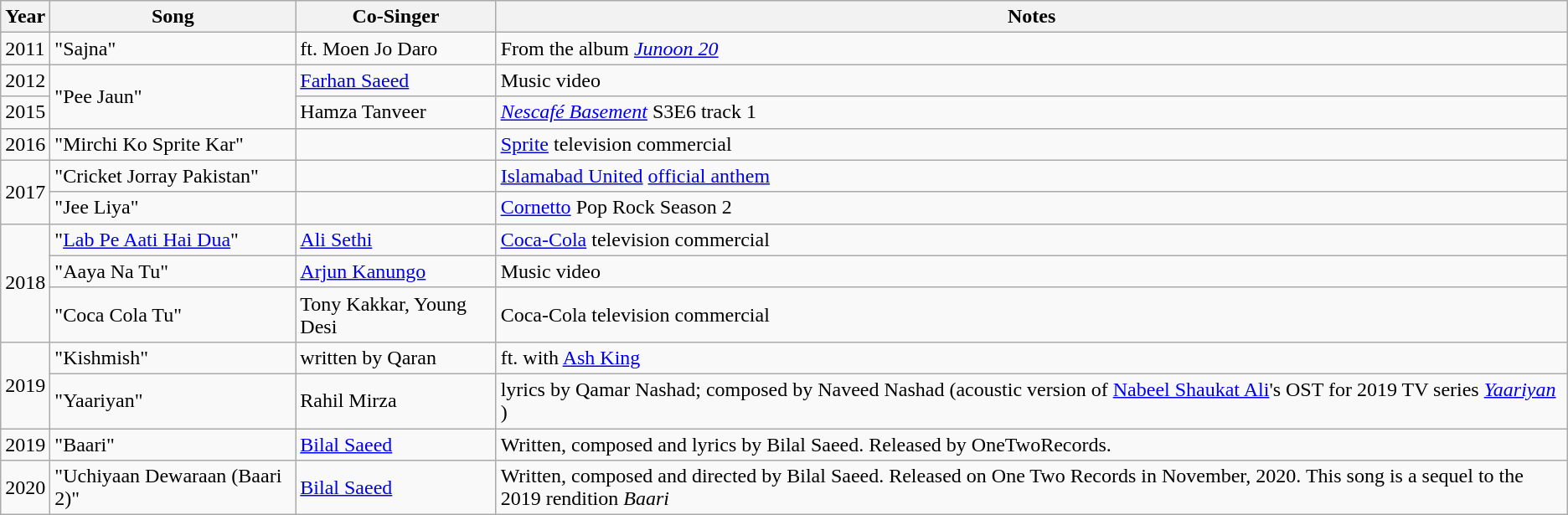<table class="wikitable">
<tr>
<th>Year</th>
<th>Song</th>
<th>Co-Singer</th>
<th>Notes</th>
</tr>
<tr>
<td>2011</td>
<td>"Sajna"</td>
<td>ft. Moen Jo Daro</td>
<td>From the album <em><a href='#'>Junoon 20</a></em></td>
</tr>
<tr>
<td>2012</td>
<td rowspan="2">"Pee Jaun"</td>
<td><a href='#'>Farhan Saeed</a></td>
<td>Music video </td>
</tr>
<tr>
<td>2015</td>
<td>Hamza Tanveer</td>
<td><em><a href='#'>Nescafé Basement</a></em> S3E6 track 1 </td>
</tr>
<tr>
<td>2016</td>
<td>"Mirchi Ko Sprite Kar"</td>
<td></td>
<td><a href='#'>Sprite</a> television commercial </td>
</tr>
<tr>
<td rowspan="2">2017</td>
<td>"Cricket Jorray Pakistan"</td>
<td></td>
<td><a href='#'>Islamabad United</a> <a href='#'>official anthem</a></td>
</tr>
<tr>
<td>"Jee Liya"</td>
<td></td>
<td><a href='#'>Cornetto</a> Pop Rock Season 2 </td>
</tr>
<tr>
<td rowspan="3">2018</td>
<td>"<a href='#'>Lab Pe Aati Hai Dua</a>"</td>
<td><a href='#'>Ali Sethi</a></td>
<td><a href='#'>Coca-Cola</a> television commercial</td>
</tr>
<tr>
<td>"Aaya Na Tu"</td>
<td><a href='#'>Arjun Kanungo</a></td>
<td>Music video</td>
</tr>
<tr>
<td>"Coca Cola Tu"</td>
<td>Tony Kakkar, Young Desi</td>
<td>Coca-Cola television commercial</td>
</tr>
<tr>
<td rowspan="2">2019</td>
<td>"Kishmish"</td>
<td>written by Qaran</td>
<td>ft. with <a href='#'>Ash King</a></td>
</tr>
<tr>
<td>"Yaariyan"</td>
<td>Rahil Mirza</td>
<td>lyrics by Qamar Nashad; composed by Naveed Nashad  (acoustic version of <a href='#'>Nabeel Shaukat Ali</a>'s OST for 2019 TV series <em><a href='#'>Yaariyan</a></em> )</td>
</tr>
<tr>
<td>2019</td>
<td>"Baari"</td>
<td><a href='#'>Bilal Saeed</a></td>
<td>Written, composed and lyrics by Bilal Saeed. Released by OneTwoRecords.</td>
</tr>
<tr>
<td>2020</td>
<td>"Uchiyaan Dewaraan (Baari 2)"</td>
<td><a href='#'>Bilal Saeed</a></td>
<td>Written, composed and directed by Bilal Saeed. Released on One Two Records in November, 2020. This song is a sequel to the 2019 rendition <em>Baari</em> </td>
</tr>
</table>
